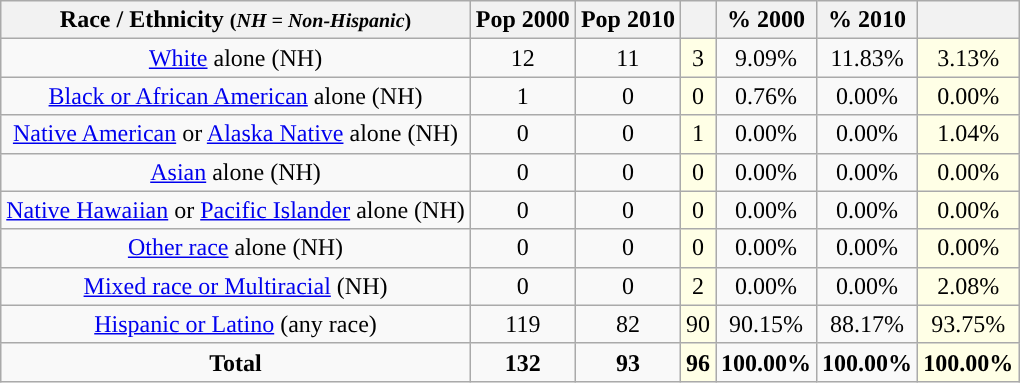<table class="wikitable" style="text-align:center;">
<tr>
<th>Race / Ethnicity <small>(<em>NH = Non-Hispanic</em>)</small></th>
<th>Pop 2000</th>
<th>Pop 2010</th>
<th></th>
<th>% 2000</th>
<th>% 2010</th>
<th></th>
</tr>
<tr>
<td><a href='#'>White</a> alone (NH)</td>
<td>12</td>
<td>11</td>
<td style='background: #ffffe6;'>3</td>
<td>9.09%</td>
<td>11.83%</td>
<td style='background: #ffffe6;'>3.13%</td>
</tr>
<tr>
<td><a href='#'>Black or African American</a> alone (NH)</td>
<td>1</td>
<td>0</td>
<td style='background: #ffffe6;'>0</td>
<td>0.76%</td>
<td>0.00%</td>
<td style='background: #ffffe6;'>0.00%</td>
</tr>
<tr>
<td><a href='#'>Native American</a> or <a href='#'>Alaska Native</a> alone (NH)</td>
<td>0</td>
<td>0</td>
<td style='background: #ffffe6;'>1</td>
<td>0.00%</td>
<td>0.00%</td>
<td style='background: #ffffe6;'>1.04%</td>
</tr>
<tr>
<td><a href='#'>Asian</a> alone (NH)</td>
<td>0</td>
<td>0</td>
<td style='background: #ffffe6;'>0</td>
<td>0.00%</td>
<td>0.00%</td>
<td style='background: #ffffe6;'>0.00%</td>
</tr>
<tr>
<td><a href='#'>Native Hawaiian</a> or <a href='#'>Pacific Islander</a> alone (NH)</td>
<td>0</td>
<td>0</td>
<td style='background: #ffffe6;'>0</td>
<td>0.00%</td>
<td>0.00%</td>
<td style='background: #ffffe6;'>0.00%</td>
</tr>
<tr>
<td><a href='#'>Other race</a> alone (NH)</td>
<td>0</td>
<td>0</td>
<td style='background: #ffffe6;'>0</td>
<td>0.00%</td>
<td>0.00%</td>
<td style='background: #ffffe6;'>0.00%</td>
</tr>
<tr>
<td><a href='#'>Mixed race or Multiracial</a> (NH)</td>
<td>0</td>
<td>0</td>
<td style='background: #ffffe6;'>2</td>
<td>0.00%</td>
<td>0.00%</td>
<td style='background: #ffffe6;'>2.08%</td>
</tr>
<tr>
<td><a href='#'>Hispanic or Latino</a> (any race)</td>
<td>119</td>
<td>82</td>
<td style='background: #ffffe6;'>90</td>
<td>90.15%</td>
<td>88.17%</td>
<td style='background: #ffffe6;'>93.75%</td>
</tr>
<tr>
<td><strong>Total</strong></td>
<td><strong>132</strong></td>
<td><strong>93</strong></td>
<td style='background: #ffffe6;'><strong>96</strong></td>
<td><strong>100.00%</strong></td>
<td><strong>100.00%</strong></td>
<td style='background: #ffffe6;'><strong>100.00%</strong></td>
</tr>
</table>
